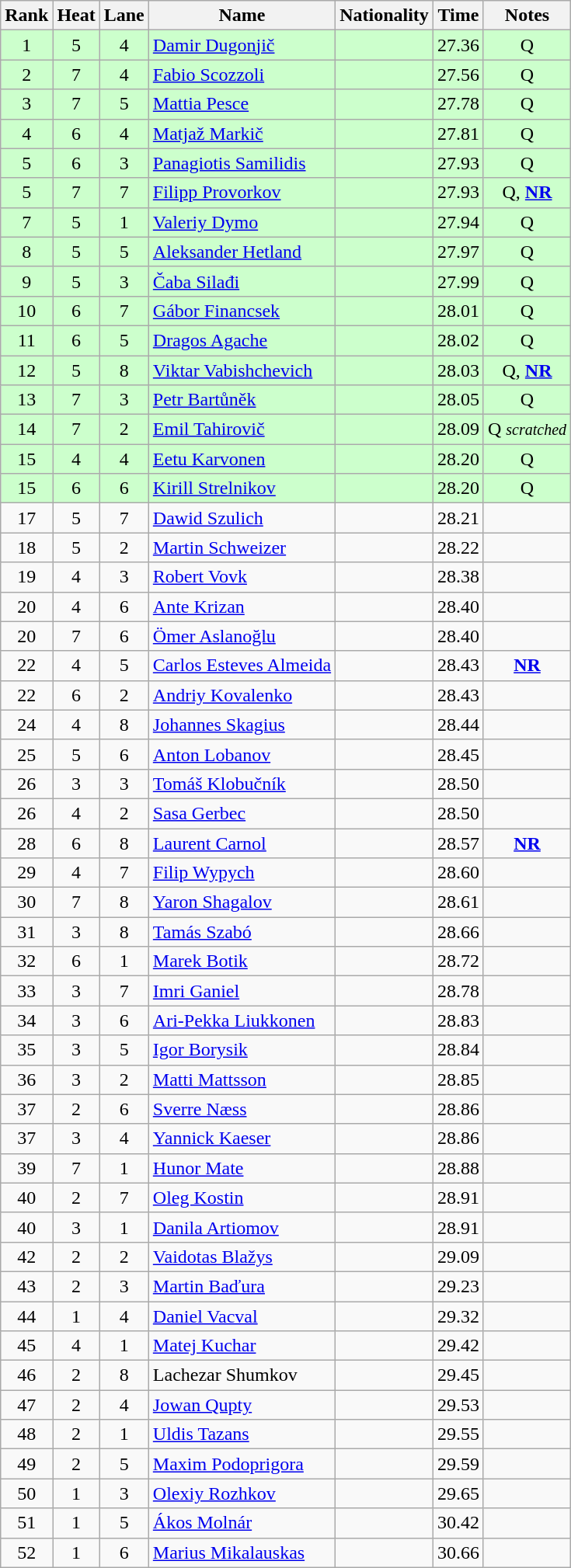<table class="wikitable sortable" style="text-align:center">
<tr>
<th>Rank</th>
<th>Heat</th>
<th>Lane</th>
<th>Name</th>
<th>Nationality</th>
<th>Time</th>
<th>Notes</th>
</tr>
<tr bgcolor=ccffcc>
<td>1</td>
<td>5</td>
<td>4</td>
<td align=left><a href='#'>Damir Dugonjič</a></td>
<td align=left></td>
<td>27.36</td>
<td>Q</td>
</tr>
<tr bgcolor=ccffcc>
<td>2</td>
<td>7</td>
<td>4</td>
<td align=left><a href='#'>Fabio Scozzoli</a></td>
<td align=left></td>
<td>27.56</td>
<td>Q</td>
</tr>
<tr bgcolor=ccffcc>
<td>3</td>
<td>7</td>
<td>5</td>
<td align=left><a href='#'>Mattia Pesce</a></td>
<td align=left></td>
<td>27.78</td>
<td>Q</td>
</tr>
<tr bgcolor=ccffcc>
<td>4</td>
<td>6</td>
<td>4</td>
<td align=left><a href='#'>Matjaž Markič</a></td>
<td align=left></td>
<td>27.81</td>
<td>Q</td>
</tr>
<tr bgcolor=ccffcc>
<td>5</td>
<td>6</td>
<td>3</td>
<td align=left><a href='#'>Panagiotis Samilidis</a></td>
<td align=left></td>
<td>27.93</td>
<td>Q</td>
</tr>
<tr bgcolor=ccffcc>
<td>5</td>
<td>7</td>
<td>7</td>
<td align=left><a href='#'>Filipp Provorkov</a></td>
<td align=left></td>
<td>27.93</td>
<td>Q, <strong><a href='#'>NR</a></strong></td>
</tr>
<tr bgcolor=ccffcc>
<td>7</td>
<td>5</td>
<td>1</td>
<td align=left><a href='#'>Valeriy Dymo</a></td>
<td align=left></td>
<td>27.94</td>
<td>Q</td>
</tr>
<tr bgcolor=ccffcc>
<td>8</td>
<td>5</td>
<td>5</td>
<td align=left><a href='#'>Aleksander Hetland</a></td>
<td align=left></td>
<td>27.97</td>
<td>Q</td>
</tr>
<tr bgcolor=ccffcc>
<td>9</td>
<td>5</td>
<td>3</td>
<td align=left><a href='#'>Čaba Silađi</a></td>
<td align=left></td>
<td>27.99</td>
<td>Q</td>
</tr>
<tr bgcolor=ccffcc>
<td>10</td>
<td>6</td>
<td>7</td>
<td align=left><a href='#'>Gábor Financsek</a></td>
<td align=left></td>
<td>28.01</td>
<td>Q</td>
</tr>
<tr bgcolor=ccffcc>
<td>11</td>
<td>6</td>
<td>5</td>
<td align=left><a href='#'>Dragos Agache</a></td>
<td align=left></td>
<td>28.02</td>
<td>Q</td>
</tr>
<tr bgcolor=ccffcc>
<td>12</td>
<td>5</td>
<td>8</td>
<td align=left><a href='#'>Viktar Vabishchevich</a></td>
<td align=left></td>
<td>28.03</td>
<td>Q, <strong><a href='#'>NR</a></strong></td>
</tr>
<tr bgcolor=ccffcc>
<td>13</td>
<td>7</td>
<td>3</td>
<td align=left><a href='#'>Petr Bartůněk</a></td>
<td align=left></td>
<td>28.05</td>
<td>Q</td>
</tr>
<tr bgcolor=ccffcc>
<td>14</td>
<td>7</td>
<td>2</td>
<td align=left><a href='#'>Emil Tahirovič</a></td>
<td align=left></td>
<td>28.09</td>
<td>Q <small><em>scratched</em></small></td>
</tr>
<tr bgcolor=ccffcc>
<td>15</td>
<td>4</td>
<td>4</td>
<td align=left><a href='#'>Eetu Karvonen</a></td>
<td align=left></td>
<td>28.20</td>
<td>Q</td>
</tr>
<tr bgcolor=ccffcc>
<td>15</td>
<td>6</td>
<td>6</td>
<td align=left><a href='#'>Kirill Strelnikov</a></td>
<td align=left></td>
<td>28.20</td>
<td>Q</td>
</tr>
<tr>
<td>17</td>
<td>5</td>
<td>7</td>
<td align=left><a href='#'>Dawid Szulich</a></td>
<td align=left></td>
<td>28.21</td>
<td></td>
</tr>
<tr>
<td>18</td>
<td>5</td>
<td>2</td>
<td align=left><a href='#'>Martin Schweizer</a></td>
<td align=left></td>
<td>28.22</td>
<td></td>
</tr>
<tr>
<td>19</td>
<td>4</td>
<td>3</td>
<td align=left><a href='#'>Robert Vovk</a></td>
<td align=left></td>
<td>28.38</td>
<td></td>
</tr>
<tr>
<td>20</td>
<td>4</td>
<td>6</td>
<td align=left><a href='#'>Ante Krizan</a></td>
<td align=left></td>
<td>28.40</td>
<td></td>
</tr>
<tr>
<td>20</td>
<td>7</td>
<td>6</td>
<td align=left><a href='#'>Ömer Aslanoğlu</a></td>
<td align=left></td>
<td>28.40</td>
<td></td>
</tr>
<tr>
<td>22</td>
<td>4</td>
<td>5</td>
<td align=left><a href='#'>Carlos Esteves Almeida</a></td>
<td align=left></td>
<td>28.43</td>
<td><strong><a href='#'>NR</a></strong></td>
</tr>
<tr>
<td>22</td>
<td>6</td>
<td>2</td>
<td align=left><a href='#'>Andriy Kovalenko</a></td>
<td align=left></td>
<td>28.43</td>
<td></td>
</tr>
<tr>
<td>24</td>
<td>4</td>
<td>8</td>
<td align=left><a href='#'>Johannes Skagius</a></td>
<td align=left></td>
<td>28.44</td>
<td></td>
</tr>
<tr>
<td>25</td>
<td>5</td>
<td>6</td>
<td align=left><a href='#'>Anton Lobanov</a></td>
<td align=left></td>
<td>28.45</td>
<td></td>
</tr>
<tr>
<td>26</td>
<td>3</td>
<td>3</td>
<td align=left><a href='#'>Tomáš Klobučník</a></td>
<td align=left></td>
<td>28.50</td>
<td></td>
</tr>
<tr>
<td>26</td>
<td>4</td>
<td>2</td>
<td align=left><a href='#'>Sasa Gerbec</a></td>
<td align=left></td>
<td>28.50</td>
<td></td>
</tr>
<tr>
<td>28</td>
<td>6</td>
<td>8</td>
<td align=left><a href='#'>Laurent Carnol</a></td>
<td align=left></td>
<td>28.57</td>
<td><strong><a href='#'>NR</a></strong></td>
</tr>
<tr>
<td>29</td>
<td>4</td>
<td>7</td>
<td align=left><a href='#'>Filip Wypych</a></td>
<td align=left></td>
<td>28.60</td>
<td></td>
</tr>
<tr>
<td>30</td>
<td>7</td>
<td>8</td>
<td align=left><a href='#'>Yaron Shagalov</a></td>
<td align=left></td>
<td>28.61</td>
<td></td>
</tr>
<tr>
<td>31</td>
<td>3</td>
<td>8</td>
<td align=left><a href='#'>Tamás Szabó</a></td>
<td align=left></td>
<td>28.66</td>
<td></td>
</tr>
<tr>
<td>32</td>
<td>6</td>
<td>1</td>
<td align=left><a href='#'>Marek Botik</a></td>
<td align=left></td>
<td>28.72</td>
<td></td>
</tr>
<tr>
<td>33</td>
<td>3</td>
<td>7</td>
<td align=left><a href='#'>Imri Ganiel</a></td>
<td align=left></td>
<td>28.78</td>
<td></td>
</tr>
<tr>
<td>34</td>
<td>3</td>
<td>6</td>
<td align=left><a href='#'>Ari-Pekka Liukkonen</a></td>
<td align=left></td>
<td>28.83</td>
<td></td>
</tr>
<tr>
<td>35</td>
<td>3</td>
<td>5</td>
<td align=left><a href='#'>Igor Borysik</a></td>
<td align=left></td>
<td>28.84</td>
<td></td>
</tr>
<tr>
<td>36</td>
<td>3</td>
<td>2</td>
<td align=left><a href='#'>Matti Mattsson</a></td>
<td align=left></td>
<td>28.85</td>
<td></td>
</tr>
<tr>
<td>37</td>
<td>2</td>
<td>6</td>
<td align=left><a href='#'>Sverre Næss</a></td>
<td align=left></td>
<td>28.86</td>
<td></td>
</tr>
<tr>
<td>37</td>
<td>3</td>
<td>4</td>
<td align=left><a href='#'>Yannick Kaeser</a></td>
<td align=left></td>
<td>28.86</td>
<td></td>
</tr>
<tr>
<td>39</td>
<td>7</td>
<td>1</td>
<td align=left><a href='#'>Hunor Mate</a></td>
<td align=left></td>
<td>28.88</td>
<td></td>
</tr>
<tr>
<td>40</td>
<td>2</td>
<td>7</td>
<td align=left><a href='#'>Oleg Kostin</a></td>
<td align=left></td>
<td>28.91</td>
<td></td>
</tr>
<tr>
<td>40</td>
<td>3</td>
<td>1</td>
<td align=left><a href='#'>Danila Artiomov</a></td>
<td align=left></td>
<td>28.91</td>
<td></td>
</tr>
<tr>
<td>42</td>
<td>2</td>
<td>2</td>
<td align=left><a href='#'>Vaidotas Blažys</a></td>
<td align=left></td>
<td>29.09</td>
<td></td>
</tr>
<tr>
<td>43</td>
<td>2</td>
<td>3</td>
<td align=left><a href='#'>Martin Baďura</a></td>
<td align=left></td>
<td>29.23</td>
<td></td>
</tr>
<tr>
<td>44</td>
<td>1</td>
<td>4</td>
<td align=left><a href='#'>Daniel Vacval</a></td>
<td align=left></td>
<td>29.32</td>
<td></td>
</tr>
<tr>
<td>45</td>
<td>4</td>
<td>1</td>
<td align=left><a href='#'>Matej Kuchar</a></td>
<td align=left></td>
<td>29.42</td>
<td></td>
</tr>
<tr>
<td>46</td>
<td>2</td>
<td>8</td>
<td align=left>Lachezar Shumkov</td>
<td align=left></td>
<td>29.45</td>
<td></td>
</tr>
<tr>
<td>47</td>
<td>2</td>
<td>4</td>
<td align=left><a href='#'>Jowan Qupty</a></td>
<td align=left></td>
<td>29.53</td>
<td></td>
</tr>
<tr>
<td>48</td>
<td>2</td>
<td>1</td>
<td align=left><a href='#'>Uldis Tazans</a></td>
<td align=left></td>
<td>29.55</td>
<td></td>
</tr>
<tr>
<td>49</td>
<td>2</td>
<td>5</td>
<td align=left><a href='#'>Maxim Podoprigora</a></td>
<td align=left></td>
<td>29.59</td>
<td></td>
</tr>
<tr>
<td>50</td>
<td>1</td>
<td>3</td>
<td align=left><a href='#'>Olexiy Rozhkov</a></td>
<td align=left></td>
<td>29.65</td>
<td></td>
</tr>
<tr>
<td>51</td>
<td>1</td>
<td>5</td>
<td align=left><a href='#'>Ákos Molnár</a></td>
<td align=left></td>
<td>30.42</td>
<td></td>
</tr>
<tr>
<td>52</td>
<td>1</td>
<td>6</td>
<td align=left><a href='#'>Marius Mikalauskas</a></td>
<td align=left></td>
<td>30.66</td>
<td></td>
</tr>
</table>
